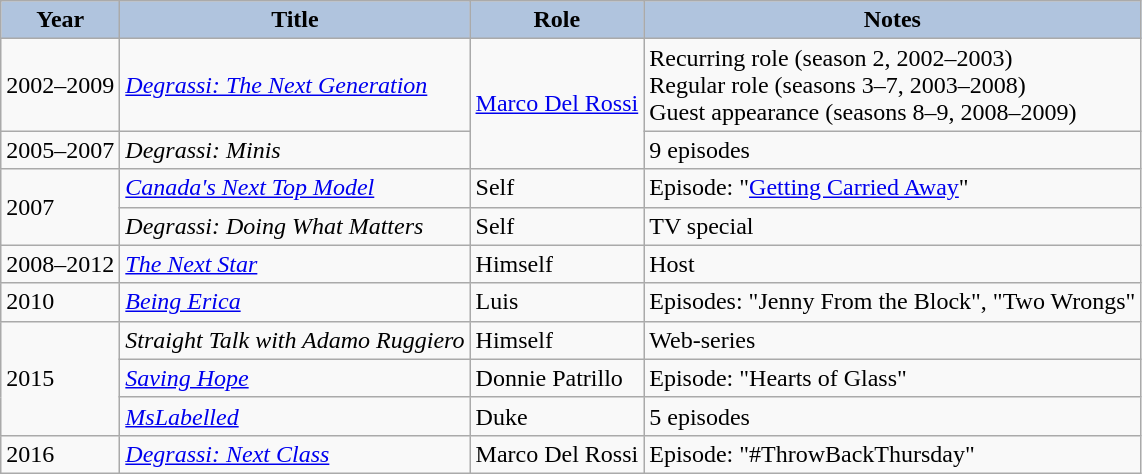<table class="wikitable">
<tr>
<th style="background:#B0C4DE;">Year</th>
<th style="background:#B0C4DE;">Title</th>
<th style="background:#B0C4DE;">Role</th>
<th style="background:#B0C4DE;">Notes</th>
</tr>
<tr>
<td>2002–2009</td>
<td><em><a href='#'>Degrassi: The Next Generation</a></em></td>
<td rowspan="2"><a href='#'>Marco Del Rossi</a></td>
<td>Recurring role (season 2, 2002–2003)<br>Regular role (seasons 3–7, 2003–2008)<br>Guest appearance (seasons 8–9, 2008–2009)</td>
</tr>
<tr>
<td>2005–2007</td>
<td><em>Degrassi: Minis</em></td>
<td>9 episodes</td>
</tr>
<tr>
<td rowspan="2">2007</td>
<td><em><a href='#'>Canada's Next Top Model</a></em></td>
<td>Self</td>
<td>Episode: "<a href='#'>Getting Carried Away</a>"</td>
</tr>
<tr>
<td><em>Degrassi: Doing What Matters</em></td>
<td>Self</td>
<td>TV special</td>
</tr>
<tr>
<td>2008–2012</td>
<td><em><a href='#'>The Next Star</a></em></td>
<td>Himself</td>
<td>Host</td>
</tr>
<tr>
<td>2010</td>
<td><em><a href='#'>Being Erica</a></em></td>
<td>Luis</td>
<td>Episodes: "Jenny From the Block", "Two Wrongs"</td>
</tr>
<tr>
<td rowspan="3">2015</td>
<td><em>Straight Talk with Adamo Ruggiero</em></td>
<td>Himself</td>
<td>Web-series</td>
</tr>
<tr>
<td><em><a href='#'>Saving Hope</a></em></td>
<td>Donnie Patrillo</td>
<td>Episode: "Hearts of Glass"</td>
</tr>
<tr>
<td><em><a href='#'>MsLabelled</a></em></td>
<td>Duke</td>
<td>5 episodes</td>
</tr>
<tr>
<td>2016</td>
<td><em><a href='#'>Degrassi: Next Class</a></em></td>
<td>Marco Del Rossi</td>
<td>Episode: "#ThrowBackThursday"</td>
</tr>
</table>
